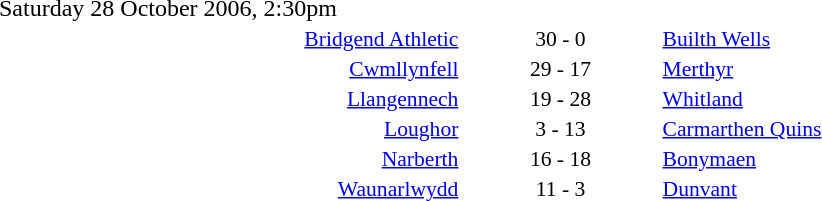<table style="width:70%;" cellspacing="1">
<tr>
<th width=35%></th>
<th width=15%></th>
<th></th>
</tr>
<tr>
<td>Saturday 28 October 2006, 2:30pm</td>
</tr>
<tr style=font-size:90%>
<td align=right><a href='#'>Bridgend Athletic</a></td>
<td align=center>30 - 0</td>
<td><a href='#'>Builth Wells</a></td>
</tr>
<tr style=font-size:90%>
<td align=right><a href='#'>Cwmllynfell</a></td>
<td align=center>29 - 17</td>
<td><a href='#'>Merthyr</a></td>
</tr>
<tr style=font-size:90%>
<td align=right><a href='#'>Llangennech</a></td>
<td align=center>19 - 28</td>
<td><a href='#'>Whitland</a></td>
</tr>
<tr style=font-size:90%>
<td align=right><a href='#'>Loughor</a></td>
<td align=center>3 - 13</td>
<td><a href='#'>Carmarthen Quins</a></td>
</tr>
<tr style=font-size:90%>
<td align=right><a href='#'>Narberth</a></td>
<td align=center>16 - 18</td>
<td><a href='#'>Bonymaen</a></td>
</tr>
<tr style=font-size:90%>
<td align=right><a href='#'>Waunarlwydd</a></td>
<td align=center>11 - 3</td>
<td><a href='#'>Dunvant</a></td>
</tr>
</table>
